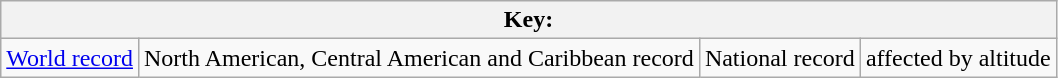<table class="wikitable">
<tr>
<th colspan=4>Key:</th>
</tr>
<tr>
<td><a href='#'>World record</a></td>
<td>North American, Central American and Caribbean record</td>
<td>National record</td>
<td>affected by altitude</td>
</tr>
</table>
